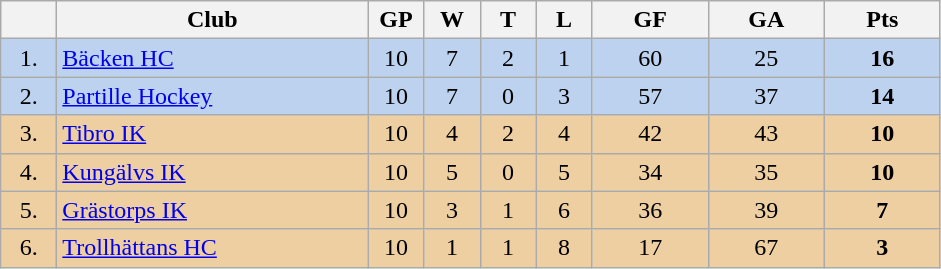<table class="wikitable">
<tr>
<th width="30"></th>
<th width="200">Club</th>
<th width="30">GP</th>
<th width="30">W</th>
<th width="30">T</th>
<th width="30">L</th>
<th width="70">GF</th>
<th width="70">GA</th>
<th width="70">Pts</th>
</tr>
<tr bgcolor="#BCD2EE" align="center">
<td>1.</td>
<td align="left"><a href='#'>Bäcken HC</a></td>
<td>10</td>
<td>7</td>
<td>2</td>
<td>1</td>
<td>60</td>
<td>25</td>
<td><strong>16</strong></td>
</tr>
<tr bgcolor="#BCD2EE" align="center">
<td>2.</td>
<td align="left"><a href='#'>Partille Hockey</a></td>
<td>10</td>
<td>7</td>
<td>0</td>
<td>3</td>
<td>57</td>
<td>37</td>
<td><strong>14</strong></td>
</tr>
<tr bgcolor="#EECFA1" align="center">
<td>3.</td>
<td align="left"><a href='#'>Tibro IK</a></td>
<td>10</td>
<td>4</td>
<td>2</td>
<td>4</td>
<td>42</td>
<td>43</td>
<td><strong>10</strong></td>
</tr>
<tr bgcolor="#EECFA1" align="center">
<td>4.</td>
<td align="left"><a href='#'>Kungälvs IK</a></td>
<td>10</td>
<td>5</td>
<td>0</td>
<td>5</td>
<td>34</td>
<td>35</td>
<td><strong>10</strong></td>
</tr>
<tr bgcolor="#EECFA1" align="center">
<td>5.</td>
<td align="left"><a href='#'>Grästorps IK</a></td>
<td>10</td>
<td>3</td>
<td>1</td>
<td>6</td>
<td>36</td>
<td>39</td>
<td><strong>7</strong></td>
</tr>
<tr bgcolor="#EECFA1" align="center">
<td>6.</td>
<td align="left"><a href='#'>Trollhättans HC</a></td>
<td>10</td>
<td>1</td>
<td>1</td>
<td>8</td>
<td>17</td>
<td>67</td>
<td><strong>3</strong></td>
</tr>
</table>
